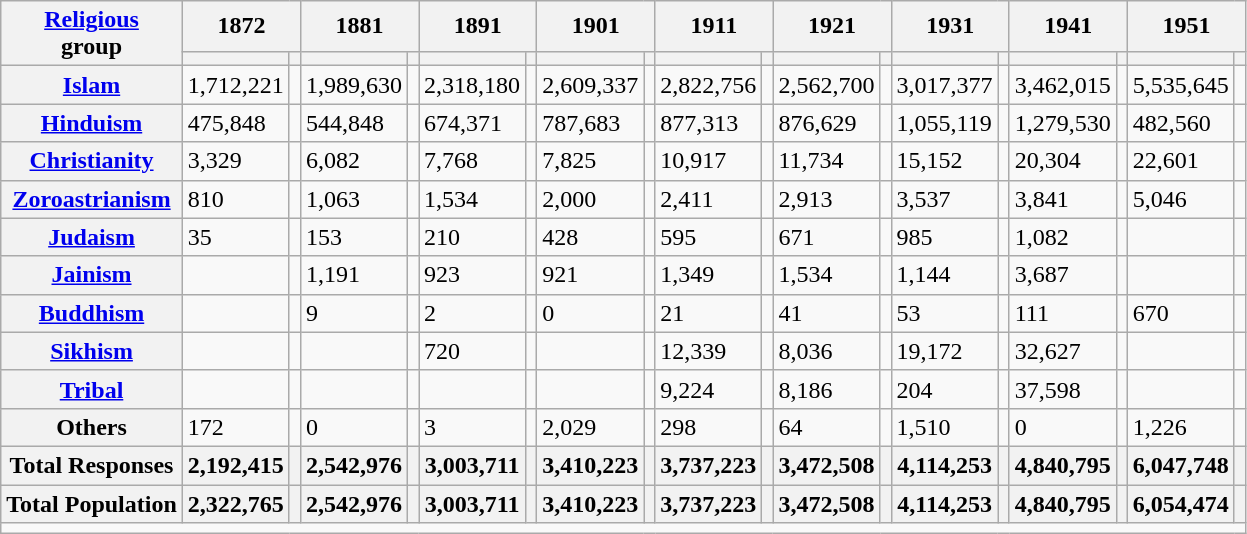<table class="wikitable sortable">
<tr>
<th rowspan="2"><a href='#'>Religious</a><br>group</th>
<th colspan="2">1872</th>
<th colspan="2">1881</th>
<th colspan="2">1891</th>
<th colspan="2">1901</th>
<th colspan="2">1911</th>
<th colspan="2">1921</th>
<th colspan="2">1931</th>
<th colspan="2">1941</th>
<th colspan="2">1951</th>
</tr>
<tr>
<th><a href='#'></a></th>
<th></th>
<th></th>
<th></th>
<th></th>
<th></th>
<th></th>
<th></th>
<th></th>
<th></th>
<th></th>
<th></th>
<th></th>
<th></th>
<th></th>
<th></th>
<th></th>
<th></th>
</tr>
<tr>
<th><a href='#'>Islam</a> </th>
<td>1,712,221</td>
<td></td>
<td>1,989,630</td>
<td></td>
<td>2,318,180</td>
<td></td>
<td>2,609,337</td>
<td></td>
<td>2,822,756</td>
<td></td>
<td>2,562,700</td>
<td></td>
<td>3,017,377</td>
<td></td>
<td>3,462,015</td>
<td></td>
<td>5,535,645</td>
<td></td>
</tr>
<tr>
<th><a href='#'>Hinduism</a> </th>
<td>475,848</td>
<td></td>
<td>544,848</td>
<td></td>
<td>674,371</td>
<td></td>
<td>787,683</td>
<td></td>
<td>877,313</td>
<td></td>
<td>876,629</td>
<td></td>
<td>1,055,119</td>
<td></td>
<td>1,279,530</td>
<td></td>
<td>482,560</td>
<td></td>
</tr>
<tr>
<th><a href='#'>Christianity</a> </th>
<td>3,329</td>
<td></td>
<td>6,082</td>
<td></td>
<td>7,768</td>
<td></td>
<td>7,825</td>
<td></td>
<td>10,917</td>
<td></td>
<td>11,734</td>
<td></td>
<td>15,152</td>
<td></td>
<td>20,304</td>
<td></td>
<td>22,601</td>
<td></td>
</tr>
<tr>
<th><a href='#'>Zoroastrianism</a> </th>
<td>810</td>
<td></td>
<td>1,063</td>
<td></td>
<td>1,534</td>
<td></td>
<td>2,000</td>
<td></td>
<td>2,411</td>
<td></td>
<td>2,913</td>
<td></td>
<td>3,537</td>
<td></td>
<td>3,841</td>
<td></td>
<td>5,046</td>
<td></td>
</tr>
<tr>
<th><a href='#'>Judaism</a> </th>
<td>35</td>
<td></td>
<td>153</td>
<td></td>
<td>210</td>
<td></td>
<td>428</td>
<td></td>
<td>595</td>
<td></td>
<td>671</td>
<td></td>
<td>985</td>
<td></td>
<td>1,082</td>
<td></td>
<td></td>
<td></td>
</tr>
<tr>
<th><a href='#'>Jainism</a> </th>
<td></td>
<td></td>
<td>1,191</td>
<td></td>
<td>923</td>
<td></td>
<td>921</td>
<td></td>
<td>1,349</td>
<td></td>
<td>1,534</td>
<td></td>
<td>1,144</td>
<td></td>
<td>3,687</td>
<td></td>
<td></td>
<td></td>
</tr>
<tr>
<th><a href='#'>Buddhism</a> </th>
<td></td>
<td></td>
<td>9</td>
<td></td>
<td>2</td>
<td></td>
<td>0</td>
<td></td>
<td>21</td>
<td></td>
<td>41</td>
<td></td>
<td>53</td>
<td></td>
<td>111</td>
<td></td>
<td>670</td>
<td></td>
</tr>
<tr>
<th><a href='#'>Sikhism</a> </th>
<td></td>
<td></td>
<td></td>
<td></td>
<td>720</td>
<td></td>
<td></td>
<td></td>
<td>12,339</td>
<td></td>
<td>8,036</td>
<td></td>
<td>19,172</td>
<td></td>
<td>32,627</td>
<td></td>
<td></td>
<td></td>
</tr>
<tr>
<th><a href='#'>Tribal</a></th>
<td></td>
<td></td>
<td></td>
<td></td>
<td></td>
<td></td>
<td></td>
<td></td>
<td>9,224</td>
<td></td>
<td>8,186</td>
<td></td>
<td>204</td>
<td></td>
<td>37,598</td>
<td></td>
<td></td>
<td></td>
</tr>
<tr>
<th>Others</th>
<td>172</td>
<td></td>
<td>0</td>
<td></td>
<td>3</td>
<td></td>
<td>2,029</td>
<td></td>
<td>298</td>
<td></td>
<td>64</td>
<td></td>
<td>1,510</td>
<td></td>
<td>0</td>
<td></td>
<td>1,226</td>
<td></td>
</tr>
<tr class="sortbottom">
<th>Total Responses</th>
<th>2,192,415</th>
<th></th>
<th>2,542,976</th>
<th></th>
<th>3,003,711</th>
<th></th>
<th>3,410,223</th>
<th></th>
<th>3,737,223</th>
<th></th>
<th>3,472,508</th>
<th></th>
<th>4,114,253</th>
<th></th>
<th>4,840,795</th>
<th></th>
<th>6,047,748</th>
<th></th>
</tr>
<tr class="sortbottom">
<th>Total Population</th>
<th>2,322,765</th>
<th></th>
<th>2,542,976</th>
<th></th>
<th>3,003,711</th>
<th></th>
<th>3,410,223</th>
<th></th>
<th>3,737,223</th>
<th></th>
<th>3,472,508</th>
<th></th>
<th>4,114,253</th>
<th></th>
<th>4,840,795</th>
<th></th>
<th>6,054,474</th>
<th></th>
</tr>
<tr class="sortbottom">
<td colspan="20"></td>
</tr>
</table>
